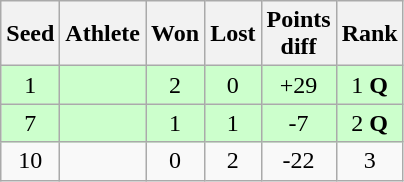<table class="wikitable">
<tr>
<th>Seed</th>
<th>Athlete</th>
<th>Won</th>
<th>Lost</th>
<th>Points<br>diff</th>
<th>Rank</th>
</tr>
<tr bgcolor="#ccffcc">
<td align="center">1</td>
<td><strong></strong></td>
<td align="center">2</td>
<td align="center">0</td>
<td align="center">+29</td>
<td align="center">1 <strong>Q</strong></td>
</tr>
<tr bgcolor="#ccffcc">
<td align="center">7</td>
<td><strong></strong></td>
<td align="center">1</td>
<td align="center">1</td>
<td align="center">-7</td>
<td align="center">2 <strong>Q</strong></td>
</tr>
<tr>
<td align="center">10</td>
<td></td>
<td align="center">0</td>
<td align="center">2</td>
<td align="center">-22</td>
<td align="center">3 <strong></strong></td>
</tr>
</table>
